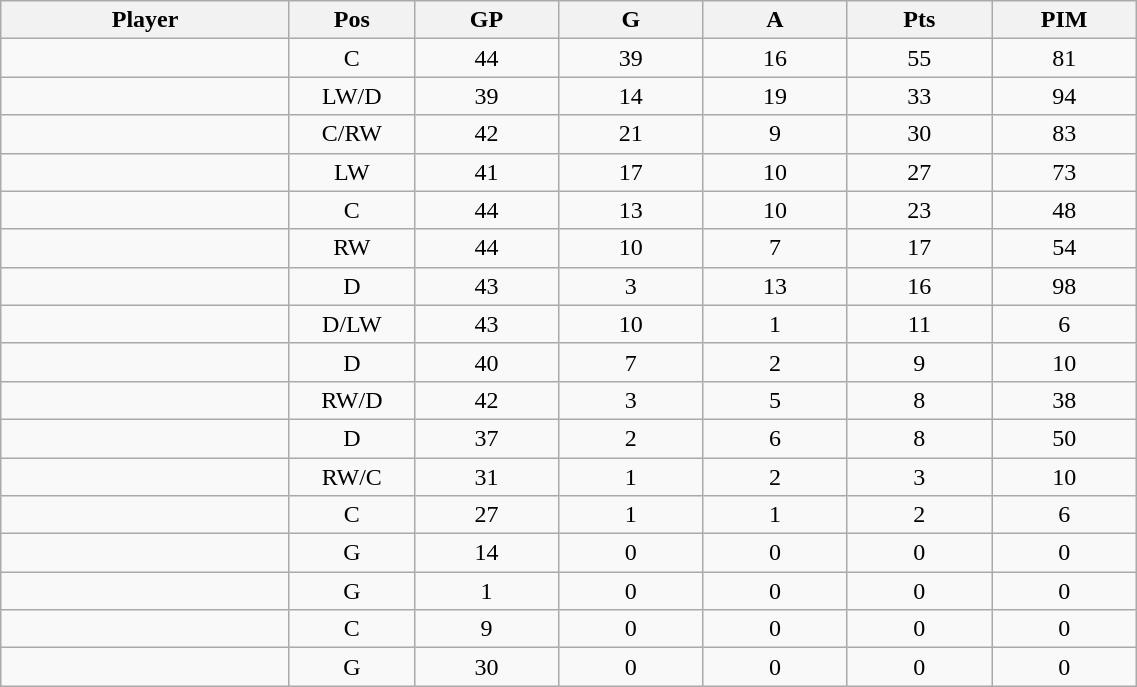<table class="wikitable sortable" width="60%">
<tr ALIGN="center">
<th bgcolor="#DDDDFF" width="10%">Player</th>
<th bgcolor="#DDDDFF" width="3%" title="Position">Pos</th>
<th bgcolor="#DDDDFF" width="5%" title="Games played">GP</th>
<th bgcolor="#DDDDFF" width="5%" title="Goals">G</th>
<th bgcolor="#DDDDFF" width="5%" title="Assists">A</th>
<th bgcolor="#DDDDFF" width="5%" title="Points">Pts</th>
<th bgcolor="#DDDDFF" width="5%" title="Penalties in Minutes">PIM</th>
</tr>
<tr align="center">
<td align="right"></td>
<td>C</td>
<td>44</td>
<td>39</td>
<td>16</td>
<td>55</td>
<td>81</td>
</tr>
<tr align="center">
<td align="right"></td>
<td>LW/D</td>
<td>39</td>
<td>14</td>
<td>19</td>
<td>33</td>
<td>94</td>
</tr>
<tr align="center">
<td align="right"></td>
<td>C/RW</td>
<td>42</td>
<td>21</td>
<td>9</td>
<td>30</td>
<td>83</td>
</tr>
<tr align="center">
<td align="right"></td>
<td>LW</td>
<td>41</td>
<td>17</td>
<td>10</td>
<td>27</td>
<td>73</td>
</tr>
<tr align="center">
<td align="right"></td>
<td>C</td>
<td>44</td>
<td>13</td>
<td>10</td>
<td>23</td>
<td>48</td>
</tr>
<tr align="center">
<td align="right"></td>
<td>RW</td>
<td>44</td>
<td>10</td>
<td>7</td>
<td>17</td>
<td>54</td>
</tr>
<tr align="center">
<td align="right"></td>
<td>D</td>
<td>43</td>
<td>3</td>
<td>13</td>
<td>16</td>
<td>98</td>
</tr>
<tr align="center">
<td align="right"></td>
<td>D/LW</td>
<td>43</td>
<td>10</td>
<td>1</td>
<td>11</td>
<td>6</td>
</tr>
<tr align="center">
<td align="right"></td>
<td>D</td>
<td>40</td>
<td>7</td>
<td>2</td>
<td>9</td>
<td>10</td>
</tr>
<tr align="center">
<td align="right"></td>
<td>RW/D</td>
<td>42</td>
<td>3</td>
<td>5</td>
<td>8</td>
<td>38</td>
</tr>
<tr align="center">
<td align="right"></td>
<td>D</td>
<td>37</td>
<td>2</td>
<td>6</td>
<td>8</td>
<td>50</td>
</tr>
<tr align="center">
<td align="right"></td>
<td>RW/C</td>
<td>31</td>
<td>1</td>
<td>2</td>
<td>3</td>
<td>10</td>
</tr>
<tr align="center">
<td align="right"></td>
<td>C</td>
<td>27</td>
<td>1</td>
<td>1</td>
<td>2</td>
<td>6</td>
</tr>
<tr align="center">
<td align="right"></td>
<td>G</td>
<td>14</td>
<td>0</td>
<td>0</td>
<td>0</td>
<td>0</td>
</tr>
<tr align="center">
<td align="right"></td>
<td>G</td>
<td>1</td>
<td>0</td>
<td>0</td>
<td>0</td>
<td>0</td>
</tr>
<tr align="center">
<td align="right"></td>
<td>C</td>
<td>9</td>
<td>0</td>
<td>0</td>
<td>0</td>
<td>0</td>
</tr>
<tr align="center">
<td align="right"></td>
<td>G</td>
<td>30</td>
<td>0</td>
<td>0</td>
<td>0</td>
<td>0</td>
</tr>
</table>
